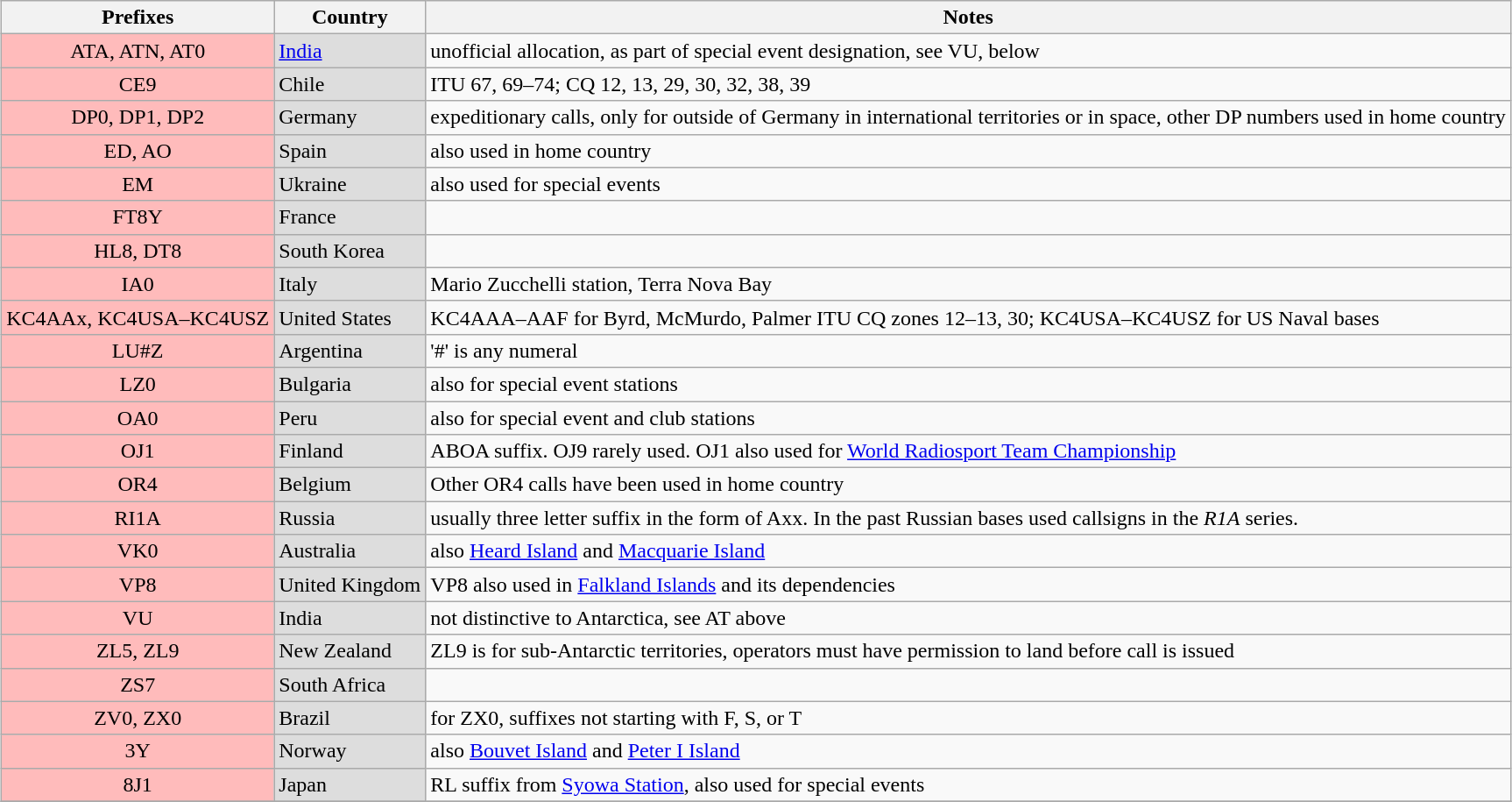<table class=wikitable style="margin: 1em auto 1em auto;">
<tr>
<th>Prefixes</th>
<th>Country</th>
<th>Notes</th>
</tr>
<tr>
<td align="center" style="background: #ffbbbb;">ATA, ATN, AT0</td>
<td style="background: #dddddd;"><a href='#'>India</a></td>
<td>unofficial allocation, as part of special event designation, see VU, below</td>
</tr>
<tr>
<td align="center" style="background: #ffbbbb;">CE9</td>
<td style="background: #dddddd;">Chile</td>
<td>ITU 67, 69–74; CQ 12, 13, 29, 30, 32, 38, 39</td>
</tr>
<tr>
<td align="center" style="background: #ffbbbb;">DP0, DP1, DP2</td>
<td style="background: #dddddd;">Germany</td>
<td>expeditionary calls, only for outside of Germany in international territories or in space, other DP numbers used in home country</td>
</tr>
<tr>
<td align="center" style="background: #ffbbbb;">ED, AO</td>
<td style="background: #dddddd;">Spain</td>
<td>also used in home country</td>
</tr>
<tr>
<td align="center" style="background: #ffbbbb;">EM</td>
<td style="background: #dddddd;">Ukraine</td>
<td>also used for special events</td>
</tr>
<tr>
<td align="center" style="background: #ffbbbb;">FT8Y</td>
<td style="background: #dddddd;">France</td>
<td></td>
</tr>
<tr>
<td align="center" style="background: #ffbbbb;">HL8, DT8</td>
<td style="background: #dddddd;">South Korea</td>
<td></td>
</tr>
<tr>
<td align="center" style="background: #ffbbbb;">IA0</td>
<td style="background: #dddddd;">Italy</td>
<td>Mario Zucchelli station, Terra Nova Bay</td>
</tr>
<tr>
<td align="center" style="background: #ffbbbb;">KC4AAx, KC4USA–KC4USZ</td>
<td style="background: #dddddd;">United States</td>
<td>KC4AAA–AAF for Byrd, McMurdo, Palmer ITU CQ zones 12–13, 30; KC4USA–KC4USZ for US Naval bases</td>
</tr>
<tr>
<td align="center" style="background: #ffbbbb;">LU#Z</td>
<td style="background: #dddddd;">Argentina</td>
<td>'#' is any numeral</td>
</tr>
<tr>
<td align="center" style="background: #ffbbbb;">LZ0</td>
<td style="background: #dddddd;">Bulgaria</td>
<td>also for special event stations</td>
</tr>
<tr>
<td align="center" style="background: #ffbbbb;">OA0</td>
<td style="background: #dddddd;">Peru</td>
<td>also for special event and club stations</td>
</tr>
<tr>
<td align="center" style="background: #ffbbbb;">OJ1</td>
<td style="background: #dddddd;">Finland</td>
<td>ABOA suffix.  OJ9 rarely used. OJ1 also used for <a href='#'>World Radiosport Team Championship</a></td>
</tr>
<tr>
<td align="center" style="background: #ffbbbb;">OR4</td>
<td style="background: #dddddd;">Belgium</td>
<td>Other OR4 calls have been used in home country</td>
</tr>
<tr>
<td align="center" style="background: #ffbbbb;">RI1A</td>
<td style="background: #dddddd;">Russia</td>
<td>usually three letter suffix in the form of Axx. In the past Russian bases used callsigns in the <em>R1A</em> series.</td>
</tr>
<tr>
<td align="center" style="background: #ffbbbb;">VK0</td>
<td style="background: #dddddd;">Australia</td>
<td>also <a href='#'>Heard Island</a> and <a href='#'>Macquarie Island</a></td>
</tr>
<tr>
<td align="center" style="background: #ffbbbb;">VP8</td>
<td style="background: #dddddd;">United Kingdom</td>
<td>VP8 also used in <a href='#'>Falkland Islands</a> and its dependencies</td>
</tr>
<tr>
<td align="center" style="background: #ffbbbb;">VU</td>
<td style="background: #dddddd;">India</td>
<td>not distinctive to Antarctica, see AT above</td>
</tr>
<tr>
<td align="center" style="background: #ffbbbb;">ZL5, ZL9</td>
<td style="background: #dddddd;">New Zealand</td>
<td>ZL9 is for sub-Antarctic territories, operators must have permission to land before call is issued</td>
</tr>
<tr>
<td align="center" style="background: #ffbbbb;">ZS7</td>
<td style="background: #dddddd;">South Africa</td>
<td></td>
</tr>
<tr>
<td align="center" style="background: #ffbbbb;">ZV0, ZX0</td>
<td style="background: #dddddd;">Brazil</td>
<td>for ZX0, suffixes not starting with F, S, or T</td>
</tr>
<tr>
<td align="center" style="background: #ffbbbb;">3Y</td>
<td style="background: #dddddd;">Norway</td>
<td>also <a href='#'>Bouvet Island</a> and <a href='#'>Peter I Island</a></td>
</tr>
<tr>
<td align="center" style="background: #ffbbbb;">8J1</td>
<td style="background: #dddddd;">Japan</td>
<td>RL suffix from <a href='#'>Syowa Station</a>, also used for special events</td>
</tr>
<tr>
</tr>
</table>
